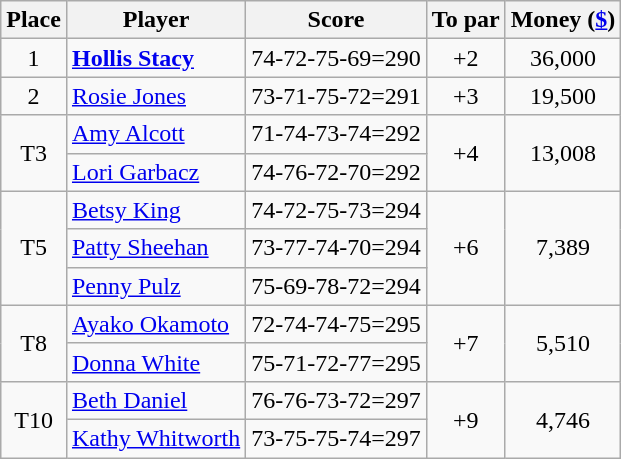<table class="wikitable">
<tr>
<th>Place</th>
<th>Player</th>
<th>Score</th>
<th>To par</th>
<th>Money (<a href='#'>$</a>)</th>
</tr>
<tr>
<td align=center>1</td>
<td> <strong><a href='#'>Hollis Stacy</a></strong></td>
<td>74-72-75-69=290</td>
<td align=center>+2</td>
<td align=center>36,000</td>
</tr>
<tr>
<td align=center>2</td>
<td> <a href='#'>Rosie Jones</a></td>
<td>73-71-75-72=291</td>
<td align=center>+3</td>
<td align=center>19,500</td>
</tr>
<tr>
<td align=center rowspan=2>T3</td>
<td> <a href='#'>Amy Alcott</a></td>
<td>71-74-73-74=292</td>
<td align=center rowspan=2>+4</td>
<td align=center rowspan=2>13,008</td>
</tr>
<tr>
<td> <a href='#'>Lori Garbacz</a></td>
<td>74-76-72-70=292</td>
</tr>
<tr>
<td align=center rowspan=3>T5</td>
<td> <a href='#'>Betsy King</a></td>
<td>74-72-75-73=294</td>
<td align=center rowspan=3>+6</td>
<td align=center rowspan=3>7,389</td>
</tr>
<tr>
<td> <a href='#'>Patty Sheehan</a></td>
<td>73-77-74-70=294</td>
</tr>
<tr>
<td> <a href='#'>Penny Pulz</a></td>
<td>75-69-78-72=294</td>
</tr>
<tr>
<td align=center rowspan=2>T8</td>
<td> <a href='#'>Ayako Okamoto</a></td>
<td>72-74-74-75=295</td>
<td align=center rowspan=2>+7</td>
<td align=center rowspan=2>5,510</td>
</tr>
<tr>
<td> <a href='#'>Donna White</a></td>
<td>75-71-72-77=295</td>
</tr>
<tr>
<td align=center rowspan=2>T10</td>
<td> <a href='#'>Beth Daniel</a></td>
<td>76-76-73-72=297</td>
<td align=center rowspan=2>+9</td>
<td align=center rowspan=2>4,746</td>
</tr>
<tr>
<td> <a href='#'>Kathy Whitworth</a></td>
<td>73-75-75-74=297</td>
</tr>
</table>
